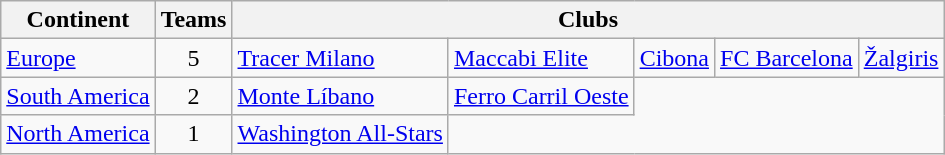<table class="wikitable" style="margin-left:0.5em;">
<tr>
<th>Continent</th>
<th>Teams</th>
<th colspan=5>Clubs</th>
</tr>
<tr>
<td><a href='#'>Europe</a></td>
<td align=center>5</td>
<td> <a href='#'>Tracer Milano</a></td>
<td> <a href='#'>Maccabi Elite</a></td>
<td> <a href='#'>Cibona</a></td>
<td> <a href='#'>FC Barcelona</a></td>
<td> <a href='#'>Žalgiris</a></td>
</tr>
<tr>
<td><a href='#'>South America</a></td>
<td align=center>2</td>
<td> <a href='#'>Monte Líbano</a></td>
<td> <a href='#'>Ferro Carril Oeste</a></td>
</tr>
<tr>
<td><a href='#'>North America</a></td>
<td align=center>1</td>
<td> <a href='#'>Washington All-Stars</a></td>
</tr>
</table>
